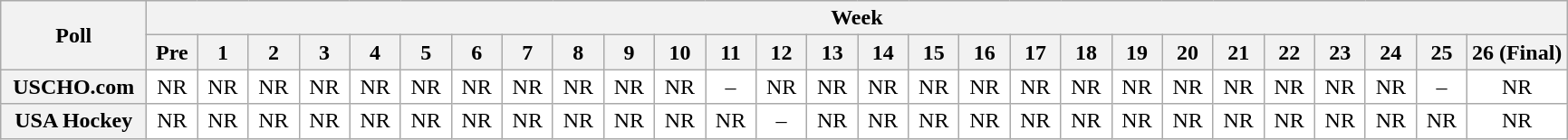<table class="wikitable" style="white-space:nowrap;">
<tr>
<th scope="col" width="100" rowspan="2">Poll</th>
<th colspan="28">Week</th>
</tr>
<tr>
<th scope="col" width="30">Pre</th>
<th scope="col" width="30">1</th>
<th scope="col" width="30">2</th>
<th scope="col" width="30">3</th>
<th scope="col" width="30">4</th>
<th scope="col" width="30">5</th>
<th scope="col" width="30">6</th>
<th scope="col" width="30">7</th>
<th scope="col" width="30">8</th>
<th scope="col" width="30">9</th>
<th scope="col" width="30">10</th>
<th scope="col" width="30">11</th>
<th scope="col" width="30">12</th>
<th scope="col" width="30">13</th>
<th scope="col" width="30">14</th>
<th scope="col" width="30">15</th>
<th scope="col" width="30">16</th>
<th scope="col" width="30">17</th>
<th scope="col" width="30">18</th>
<th scope="col" width="30">19</th>
<th scope="col" width="30">20</th>
<th scope="col" width="30">21</th>
<th scope="col" width="30">22</th>
<th scope="col" width="30">23</th>
<th scope="col" width="30">24</th>
<th scope="col" width="30">25</th>
<th scope="col" width="30">26 (Final)</th>
</tr>
<tr style="text-align:center;">
<th>USCHO.com</th>
<td bgcolor=FFFFFF>NR</td>
<td bgcolor=FFFFFF>NR</td>
<td bgcolor=FFFFFF>NR</td>
<td bgcolor=FFFFFF>NR</td>
<td bgcolor=FFFFFF>NR</td>
<td bgcolor=FFFFFF>NR</td>
<td bgcolor=FFFFFF>NR</td>
<td bgcolor=FFFFFF>NR</td>
<td bgcolor=FFFFFF>NR</td>
<td bgcolor=FFFFFF>NR</td>
<td bgcolor=FFFFFF>NR</td>
<td bgcolor=FFFFFF>–</td>
<td bgcolor=FFFFFF>NR</td>
<td bgcolor=FFFFFF>NR</td>
<td bgcolor=FFFFFF>NR</td>
<td bgcolor=FFFFFF>NR</td>
<td bgcolor=FFFFFF>NR</td>
<td bgcolor=FFFFFF>NR</td>
<td bgcolor=FFFFFF>NR</td>
<td bgcolor=FFFFFF>NR</td>
<td bgcolor=FFFFFF>NR</td>
<td bgcolor=FFFFFF>NR</td>
<td bgcolor=FFFFFF>NR</td>
<td bgcolor=FFFFFF>NR</td>
<td bgcolor=FFFFFF>NR</td>
<td bgcolor=FFFFFF>–</td>
<td bgcolor=FFFFFF>NR</td>
</tr>
<tr style="text-align:center;">
<th>USA Hockey</th>
<td bgcolor=FFFFFF>NR</td>
<td bgcolor=FFFFFF>NR</td>
<td bgcolor=FFFFFF>NR</td>
<td bgcolor=FFFFFF>NR</td>
<td bgcolor=FFFFFF>NR</td>
<td bgcolor=FFFFFF>NR</td>
<td bgcolor=FFFFFF>NR</td>
<td bgcolor=FFFFFF>NR</td>
<td bgcolor=FFFFFF>NR</td>
<td bgcolor=FFFFFF>NR</td>
<td bgcolor=FFFFFF>NR</td>
<td bgcolor=FFFFFF>NR</td>
<td bgcolor=FFFFFF>–</td>
<td bgcolor=FFFFFF>NR</td>
<td bgcolor=FFFFFF>NR</td>
<td bgcolor=FFFFFF>NR</td>
<td bgcolor=FFFFFF>NR</td>
<td bgcolor=FFFFFF>NR</td>
<td bgcolor=FFFFFF>NR</td>
<td bgcolor=FFFFFF>NR</td>
<td bgcolor=FFFFFF>NR</td>
<td bgcolor=FFFFFF>NR</td>
<td bgcolor=FFFFFF>NR</td>
<td bgcolor=FFFFFF>NR</td>
<td bgcolor=FFFFFF>NR</td>
<td bgcolor=FFFFFF>NR</td>
<td bgcolor=FFFFFF>NR</td>
</tr>
</table>
